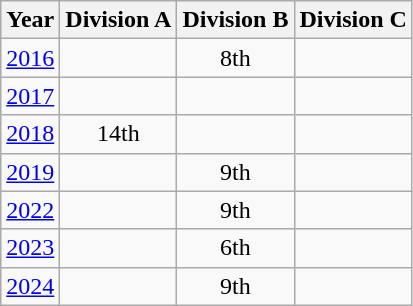<table class="wikitable" style="text-align:center">
<tr>
<th>Year</th>
<th>Division A</th>
<th>Division B</th>
<th>Division C</th>
</tr>
<tr>
<td><a href='#'>2016</a></td>
<td></td>
<td>8th</td>
<td></td>
</tr>
<tr>
<td><a href='#'>2017</a></td>
<td></td>
<td></td>
<td></td>
</tr>
<tr>
<td><a href='#'>2018</a></td>
<td>14th</td>
<td></td>
<td></td>
</tr>
<tr>
<td><a href='#'>2019</a></td>
<td></td>
<td>9th</td>
<td></td>
</tr>
<tr>
<td><a href='#'>2022</a></td>
<td></td>
<td>9th</td>
<td></td>
</tr>
<tr>
<td><a href='#'>2023</a></td>
<td></td>
<td>6th</td>
<td></td>
</tr>
<tr>
<td><a href='#'>2024</a></td>
<td></td>
<td>9th</td>
<td></td>
</tr>
</table>
